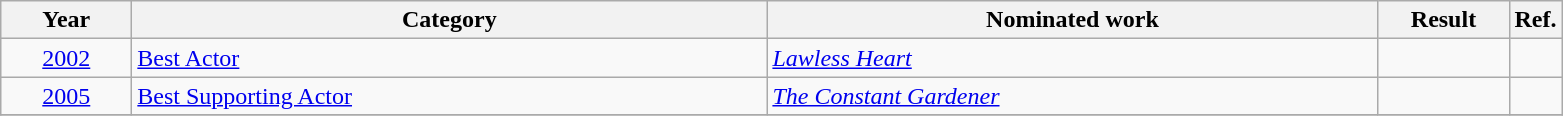<table class=wikitable>
<tr>
<th scope="col" style="width:5em;">Year</th>
<th scope="col" style="width:26em;">Category</th>
<th scope="col" style="width:25em;">Nominated work</th>
<th scope="col" style="width:5em;">Result</th>
<th>Ref.</th>
</tr>
<tr>
<td style="text-align:center;"><a href='#'>2002</a></td>
<td><a href='#'>Best Actor</a></td>
<td><em><a href='#'>Lawless Heart</a></em></td>
<td></td>
<td></td>
</tr>
<tr>
<td style="text-align:center;"><a href='#'>2005</a></td>
<td><a href='#'>Best Supporting Actor</a></td>
<td><em><a href='#'>The Constant Gardener</a></em></td>
<td></td>
<td></td>
</tr>
<tr>
</tr>
</table>
